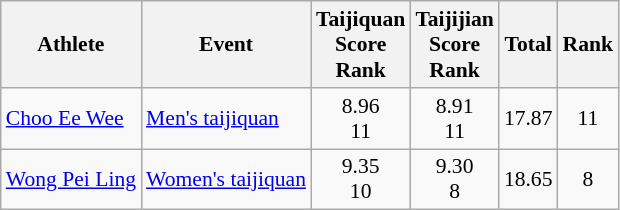<table class="wikitable" style="text-align:center; font-size:90%">
<tr>
<th>Athlete</th>
<th>Event</th>
<th>Taijiquan<br>Score<br>Rank</th>
<th>Taijijian<br>Score<br>Rank</th>
<th>Total</th>
<th>Rank</th>
</tr>
<tr>
<td align=left><a href='#'>Choo Ee Wee</a></td>
<td align=left><a href='#'>Men's taijiquan</a></td>
<td>8.96<br>11</td>
<td>8.91<br>11</td>
<td>17.87</td>
<td>11</td>
</tr>
<tr>
<td align=left><a href='#'>Wong Pei Ling</a></td>
<td align=left><a href='#'>Women's taijiquan</a></td>
<td>9.35<br>10</td>
<td>9.30<br>8</td>
<td>18.65</td>
<td>8</td>
</tr>
</table>
